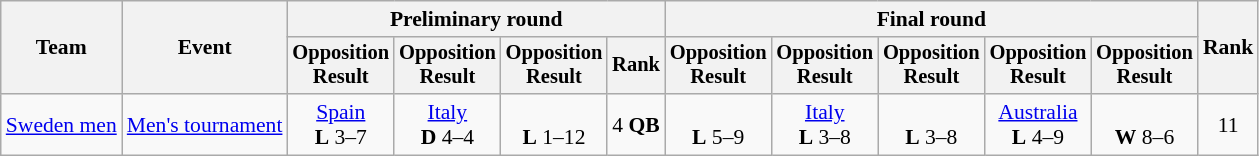<table class=wikitable style=font-size:90%;text-align:center>
<tr>
<th rowspan=2>Team</th>
<th rowspan=2>Event</th>
<th colspan=4>Preliminary round</th>
<th colspan=5>Final round</th>
<th rowspan=2>Rank</th>
</tr>
<tr style=font-size:95%>
<th>Opposition<br>Result</th>
<th>Opposition<br>Result</th>
<th>Opposition<br>Result</th>
<th>Rank</th>
<th>Opposition<br>Result</th>
<th>Opposition<br>Result</th>
<th>Opposition<br>Result</th>
<th>Opposition<br>Result</th>
<th>Opposition<br>Result</th>
</tr>
<tr>
<td align=left><a href='#'>Sweden men</a></td>
<td align=left><a href='#'>Men's tournament</a></td>
<td> <a href='#'>Spain</a><br><strong>L</strong> 3–7</td>
<td> <a href='#'>Italy</a><br><strong>D</strong> 4–4</td>
<td><br><strong>L</strong> 1–12</td>
<td>4 <strong>QB</strong></td>
<td><br><strong>L</strong> 5–9</td>
<td> <a href='#'>Italy</a><br><strong>L</strong> 3–8</td>
<td><br><strong>L</strong> 3–8</td>
<td> <a href='#'>Australia</a><br><strong>L</strong> 4–9</td>
<td><br><strong>W</strong> 8–6</td>
<td>11</td>
</tr>
</table>
